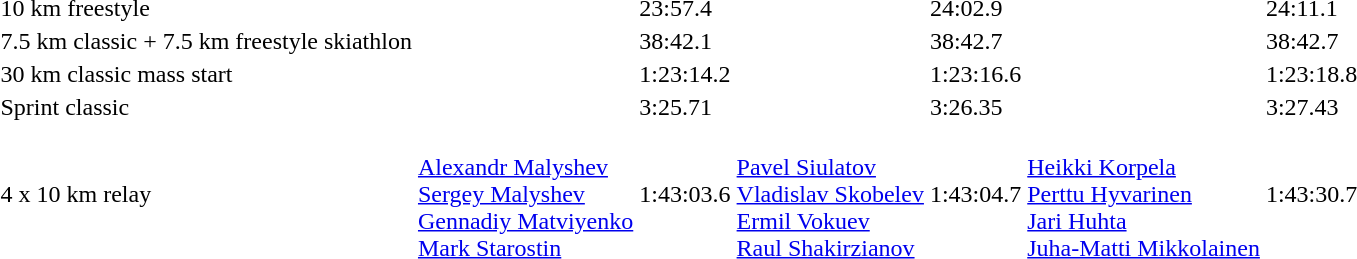<table>
<tr>
<td>10 km freestyle<br></td>
<td></td>
<td>23:57.4</td>
<td></td>
<td>24:02.9</td>
<td></td>
<td>24:11.1</td>
</tr>
<tr>
<td>7.5 km classic + 7.5 km freestyle skiathlon<br></td>
<td></td>
<td>38:42.1</td>
<td></td>
<td>38:42.7</td>
<td></td>
<td>38:42.7</td>
</tr>
<tr>
<td>30 km classic mass start<br></td>
<td></td>
<td>1:23:14.2</td>
<td></td>
<td>1:23:16.6</td>
<td></td>
<td>1:23:18.8</td>
</tr>
<tr>
<td>Sprint classic<br></td>
<td></td>
<td>3:25.71</td>
<td></td>
<td>3:26.35</td>
<td></td>
<td>3:27.43</td>
</tr>
<tr>
<td>4 x 10 km relay<br></td>
<td><br><a href='#'>Alexandr Malyshev</a><br><a href='#'>Sergey Malyshev</a><br><a href='#'>Gennadiy Matviyenko</a><br><a href='#'>Mark Starostin</a></td>
<td>1:43:03.6</td>
<td><br><a href='#'>Pavel Siulatov</a><br><a href='#'>Vladislav Skobelev</a><br><a href='#'>Ermil Vokuev</a><br><a href='#'>Raul Shakirzianov</a></td>
<td>1:43:04.7</td>
<td><br><a href='#'>Heikki Korpela</a><br><a href='#'>Perttu Hyvarinen</a><br><a href='#'>Jari Huhta</a><br><a href='#'>Juha-Matti Mikkolainen</a></td>
<td>1:43:30.7</td>
</tr>
</table>
